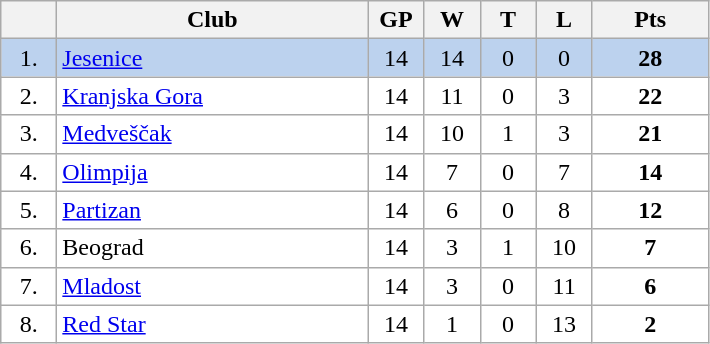<table class="wikitable">
<tr>
<th width="30"></th>
<th width="200">Club</th>
<th width="30">GP</th>
<th width="30">W</th>
<th width="30">T</th>
<th width="30">L</th>
<th width="70">Pts</th>
</tr>
<tr bgcolor="#BCD2EE" align="center">
<td>1.</td>
<td align="left"><a href='#'>Jesenice</a></td>
<td>14</td>
<td>14</td>
<td>0</td>
<td>0</td>
<td><strong>28</strong></td>
</tr>
<tr bgcolor="#FFFFFF" align="center">
<td>2.</td>
<td align="left"><a href='#'>Kranjska Gora</a></td>
<td>14</td>
<td>11</td>
<td>0</td>
<td>3</td>
<td><strong>22</strong></td>
</tr>
<tr bgcolor="#FFFFFF" align="center">
<td>3.</td>
<td align="left"><a href='#'>Medveščak</a></td>
<td>14</td>
<td>10</td>
<td>1</td>
<td>3</td>
<td><strong>21</strong></td>
</tr>
<tr bgcolor="#FFFFFF" align="center">
<td>4.</td>
<td align="left"><a href='#'>Olimpija</a></td>
<td>14</td>
<td>7</td>
<td>0</td>
<td>7</td>
<td><strong>14</strong></td>
</tr>
<tr bgcolor="#FFFFFF" align="center">
<td>5.</td>
<td align="left"><a href='#'>Partizan</a></td>
<td>14</td>
<td>6</td>
<td>0</td>
<td>8</td>
<td><strong>12</strong></td>
</tr>
<tr bgcolor="#FFFFFF" align="center">
<td>6.</td>
<td align="left">Beograd</td>
<td>14</td>
<td>3</td>
<td>1</td>
<td>10</td>
<td><strong>7</strong></td>
</tr>
<tr bgcolor="#FFFFFF" align="center">
<td>7.</td>
<td align="left"><a href='#'>Mladost</a></td>
<td>14</td>
<td>3</td>
<td>0</td>
<td>11</td>
<td><strong>6</strong></td>
</tr>
<tr bgcolor="#FFFFFF" align="center">
<td>8.</td>
<td align="left"><a href='#'>Red Star</a></td>
<td>14</td>
<td>1</td>
<td>0</td>
<td>13</td>
<td><strong>2</strong></td>
</tr>
</table>
